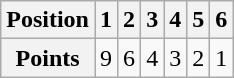<table class="wikitable" align="center">
<tr align="center">
<th><strong>Position</strong></th>
<th>1</th>
<th>2</th>
<th>3</th>
<th>4</th>
<th>5</th>
<th>6</th>
</tr>
<tr align="center">
<th><strong>Points</strong></th>
<td>9</td>
<td>6</td>
<td>4</td>
<td>3</td>
<td>2</td>
<td>1</td>
</tr>
</table>
